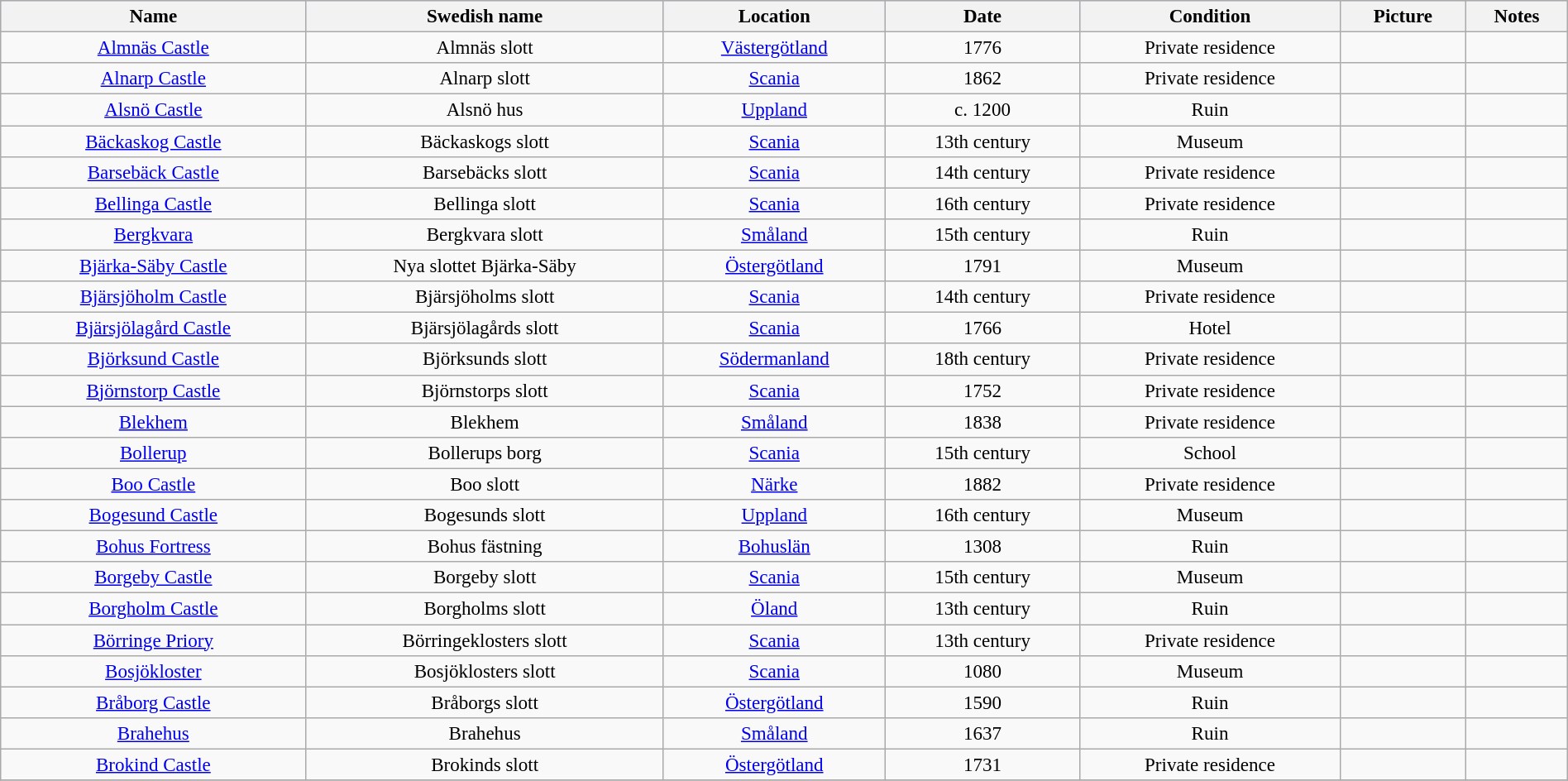<table class="wikitable sortable" style="font-size: 96%; width:100%; text-align: center">
<tr bgcolor="#ccccff">
<th>Name</th>
<th>Swedish name</th>
<th>Location</th>
<th>Date</th>
<th>Condition</th>
<th>Picture</th>
<th>Notes</th>
</tr>
<tr ---->
<td><a href='#'>Almnäs Castle</a></td>
<td>Almnäs slott</td>
<td><a href='#'>Västergötland</a></td>
<td>1776</td>
<td>Private residence</td>
<td></td>
<td></td>
</tr>
<tr ---->
<td><a href='#'>Alnarp Castle</a></td>
<td>Alnarp slott</td>
<td><a href='#'>Scania</a></td>
<td>1862</td>
<td>Private residence</td>
<td></td>
<td></td>
</tr>
<tr ---->
<td><a href='#'>Alsnö Castle</a></td>
<td>Alsnö hus</td>
<td><a href='#'>Uppland</a></td>
<td data-sort-value="1200">c. 1200</td>
<td>Ruin</td>
<td></td>
<td></td>
</tr>
<tr ---->
<td><a href='#'>Bäckaskog Castle</a></td>
<td>Bäckaskogs slott</td>
<td><a href='#'>Scania</a></td>
<td data-sort-value="1300">13th century</td>
<td>Museum</td>
<td></td>
<td></td>
</tr>
<tr ---->
<td><a href='#'>Barsebäck Castle</a></td>
<td>Barsebäcks slott</td>
<td><a href='#'>Scania</a></td>
<td data-sort-value="1400">14th century</td>
<td>Private residence</td>
<td></td>
<td></td>
</tr>
<tr ---->
<td><a href='#'>Bellinga Castle</a></td>
<td>Bellinga slott</td>
<td><a href='#'>Scania</a></td>
<td data-sort-value="1600">16th century</td>
<td>Private residence</td>
<td></td>
<td></td>
</tr>
<tr ---->
<td><a href='#'>Bergkvara</a></td>
<td>Bergkvara slott</td>
<td><a href='#'>Småland</a></td>
<td data-sort-value="1500">15th century</td>
<td>Ruin</td>
<td></td>
<td></td>
</tr>
<tr ---->
<td><a href='#'>Bjärka-Säby Castle</a></td>
<td>Nya slottet Bjärka-Säby</td>
<td><a href='#'>Östergötland</a></td>
<td>1791</td>
<td>Museum</td>
<td></td>
<td></td>
</tr>
<tr ---->
<td><a href='#'>Bjärsjöholm Castle</a></td>
<td>Bjärsjöholms slott</td>
<td><a href='#'>Scania</a></td>
<td data-sort-value="1400">14th century</td>
<td>Private residence</td>
<td></td>
<td></td>
</tr>
<tr ---->
<td><a href='#'>Bjärsjölagård Castle</a></td>
<td>Bjärsjölagårds slott</td>
<td><a href='#'>Scania</a></td>
<td>1766</td>
<td>Hotel</td>
<td></td>
<td></td>
</tr>
<tr ---->
<td><a href='#'>Björksund Castle</a></td>
<td>Björksunds slott</td>
<td><a href='#'>Södermanland</a></td>
<td data-sort-value="1800">18th century</td>
<td>Private residence</td>
<td></td>
<td></td>
</tr>
<tr ---->
<td><a href='#'>Björnstorp Castle</a></td>
<td>Björnstorps slott</td>
<td><a href='#'>Scania</a></td>
<td>1752</td>
<td>Private residence</td>
<td></td>
<td></td>
</tr>
<tr ---->
<td><a href='#'>Blekhem</a></td>
<td>Blekhem</td>
<td><a href='#'>Småland</a></td>
<td>1838</td>
<td>Private residence</td>
<td></td>
<td></td>
</tr>
<tr ---->
<td><a href='#'>Bollerup</a></td>
<td>Bollerups borg</td>
<td><a href='#'>Scania</a></td>
<td data-sort-value="1500">15th century</td>
<td>School</td>
<td></td>
<td></td>
</tr>
<tr ---->
<td><a href='#'>Boo Castle</a></td>
<td>Boo slott</td>
<td><a href='#'>Närke</a></td>
<td>1882</td>
<td>Private residence</td>
<td></td>
<td></td>
</tr>
<tr ---->
<td><a href='#'>Bogesund Castle</a></td>
<td>Bogesunds slott</td>
<td><a href='#'>Uppland</a></td>
<td data-sort-value="1600">16th century</td>
<td>Museum</td>
<td></td>
<td></td>
</tr>
<tr ---->
<td><a href='#'>Bohus Fortress</a></td>
<td>Bohus fästning</td>
<td><a href='#'>Bohuslän</a></td>
<td>1308</td>
<td>Ruin</td>
<td></td>
<td></td>
</tr>
<tr ---->
<td><a href='#'>Borgeby Castle</a></td>
<td>Borgeby slott</td>
<td><a href='#'>Scania</a></td>
<td data-sort-value="1500">15th century</td>
<td>Museum</td>
<td></td>
<td></td>
</tr>
<tr ---->
<td><a href='#'>Borgholm Castle</a></td>
<td>Borgholms slott</td>
<td><a href='#'>Öland</a></td>
<td data-sort-value="1300">13th century</td>
<td>Ruin</td>
<td></td>
<td></td>
</tr>
<tr ---->
<td><a href='#'>Börringe Priory</a></td>
<td>Börringeklosters slott</td>
<td><a href='#'>Scania</a></td>
<td data-sort-value="1300">13th century</td>
<td>Private residence</td>
<td></td>
<td></td>
</tr>
<tr ---->
<td><a href='#'>Bosjökloster</a></td>
<td>Bosjöklosters slott</td>
<td><a href='#'>Scania</a></td>
<td>1080</td>
<td>Museum</td>
<td></td>
<td></td>
</tr>
<tr ---->
<td><a href='#'>Bråborg Castle</a></td>
<td>Bråborgs slott</td>
<td><a href='#'>Östergötland</a></td>
<td>1590</td>
<td>Ruin</td>
<td></td>
<td></td>
</tr>
<tr ---->
<td><a href='#'>Brahehus</a></td>
<td>Brahehus</td>
<td><a href='#'>Småland</a></td>
<td>1637</td>
<td>Ruin</td>
<td></td>
<td></td>
</tr>
<tr ---->
<td><a href='#'>Brokind Castle</a></td>
<td>Brokinds slott</td>
<td><a href='#'>Östergötland</a></td>
<td>1731</td>
<td>Private residence</td>
<td></td>
<td></td>
</tr>
<tr ---->
</tr>
</table>
